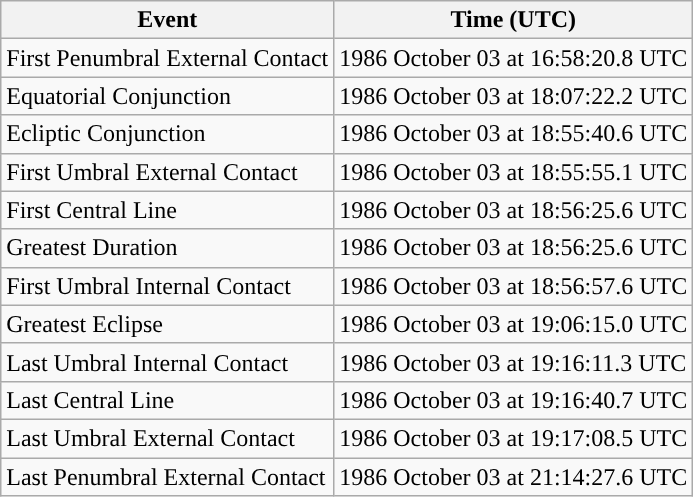<table class="wikitable">
<tr>
<th>Event</th>
<th>Time (UTC)</th>
</tr>
<tr>
<td>First Penumbral External Contact</td>
<td>1986 October 03 at 16:58:20.8 UTC</td>
</tr>
<tr>
<td>Equatorial Conjunction</td>
<td>1986 October 03 at 18:07:22.2 UTC</td>
</tr>
<tr>
<td>Ecliptic Conjunction</td>
<td>1986 October 03 at 18:55:40.6 UTC</td>
</tr>
<tr>
<td>First Umbral External Contact</td>
<td>1986 October 03 at 18:55:55.1 UTC</td>
</tr>
<tr>
<td>First Central Line</td>
<td>1986 October 03 at 18:56:25.6 UTC</td>
</tr>
<tr>
<td>Greatest Duration</td>
<td>1986 October 03 at 18:56:25.6 UTC</td>
</tr>
<tr>
<td>First Umbral Internal Contact</td>
<td>1986 October 03 at 18:56:57.6 UTC</td>
</tr>
<tr>
<td>Greatest Eclipse</td>
<td>1986 October 03 at 19:06:15.0 UTC</td>
</tr>
<tr>
<td>Last Umbral Internal Contact</td>
<td>1986 October 03 at 19:16:11.3 UTC</td>
</tr>
<tr>
<td>Last Central Line</td>
<td>1986 October 03 at 19:16:40.7 UTC</td>
</tr>
<tr>
<td>Last Umbral External Contact</td>
<td>1986 October 03 at 19:17:08.5 UTC</td>
</tr>
<tr>
<td>Last Penumbral External Contact</td>
<td>1986 October 03 at 21:14:27.6 UTC</td>
</tr>
</table>
